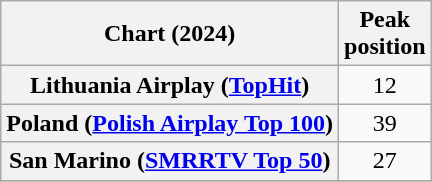<table class="wikitable sortable plainrowheaders" style="text-align:center">
<tr>
<th scope="col">Chart (2024)</th>
<th scope="col">Peak<br>position</th>
</tr>
<tr>
<th scope="row">Lithuania Airplay (<a href='#'>TopHit</a>)</th>
<td>12</td>
</tr>
<tr>
<th scope="row">Poland (<a href='#'>Polish Airplay Top 100</a>)</th>
<td>39</td>
</tr>
<tr>
<th scope="row">San Marino (<a href='#'>SMRRTV Top 50</a>)</th>
<td>27</td>
</tr>
<tr>
</tr>
</table>
